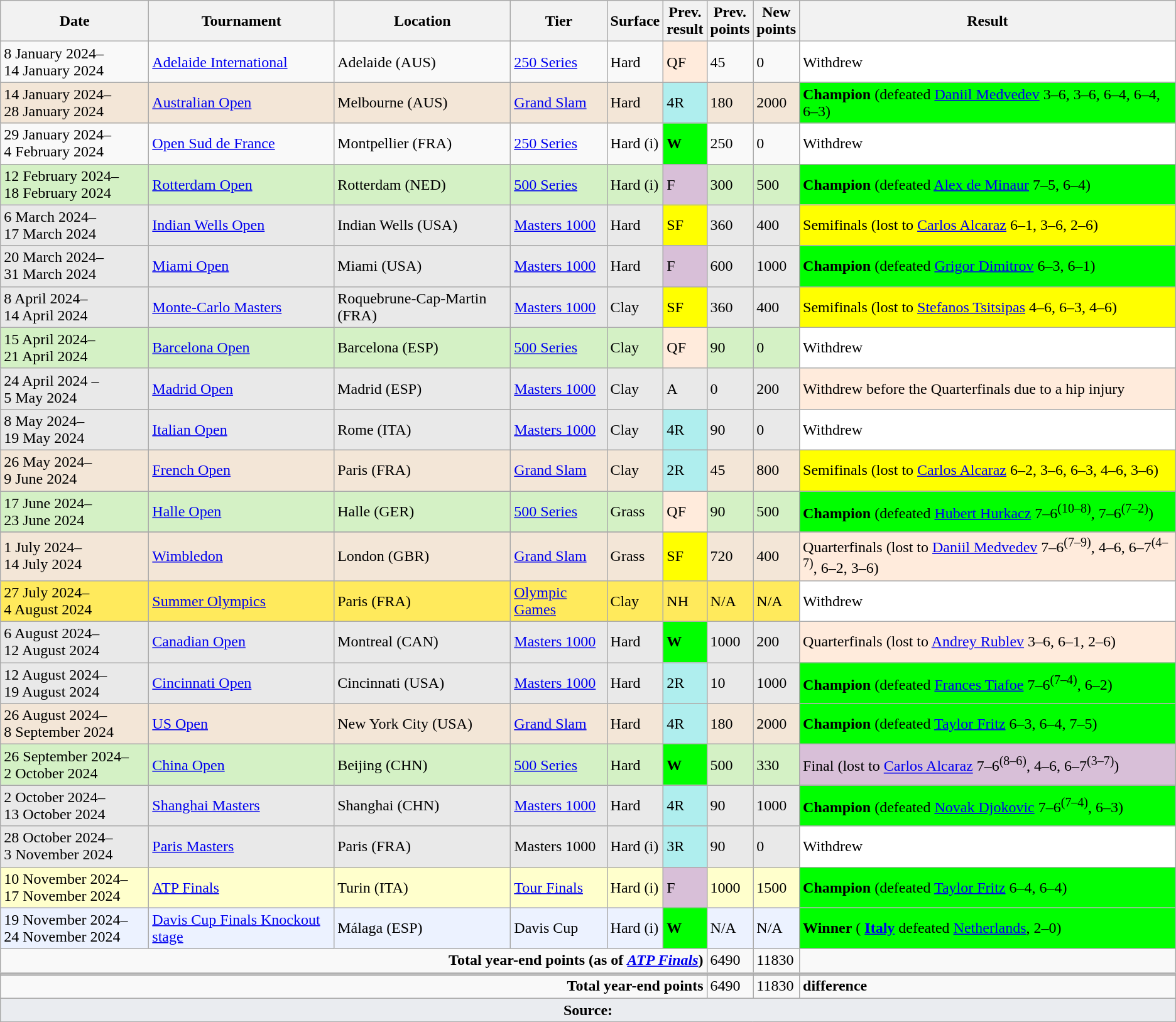<table class="wikitable" style="text-align:left">
<tr>
<th style="width:150px">Date</th>
<th>Tournament</th>
<th>Location</th>
<th>Tier</th>
<th>Surface</th>
<th>Prev.<br>result</th>
<th>Prev.<br>points</th>
<th>New<br>points</th>
<th>Result</th>
</tr>
<tr>
<td>8 January 2024–<br>14 January 2024</td>
<td><a href='#'>Adelaide International</a></td>
<td>Adelaide (AUS)</td>
<td><a href='#'>250 Series</a></td>
<td>Hard</td>
<td bgcolor=ffebdc>QF</td>
<td>45</td>
<td>0</td>
<td style="background:white;">Withdrew</td>
</tr>
<tr style="background:#F3E6D7;">
<td>14 January 2024–<br>28 January 2024</td>
<td><a href='#'>Australian Open</a></td>
<td>Melbourne (AUS)</td>
<td><a href='#'>Grand Slam</a></td>
<td>Hard</td>
<td bgcolor=afeeee>4R</td>
<td>180</td>
<td>2000</td>
<td style="background:lime;"><strong>Champion</strong> (defeated <a href='#'>Daniil Medvedev</a> 3–6, 3–6, 6–4, 6–4, 6–3)</td>
</tr>
<tr>
<td>29 January 2024–<br>4 February 2024</td>
<td><a href='#'>Open Sud de France</a></td>
<td>Montpellier (FRA)</td>
<td><a href='#'>250 Series</a></td>
<td>Hard (i)</td>
<td bgcolor=lime><strong>W</strong></td>
<td>250</td>
<td>0</td>
<td style="background:white;">Withdrew</td>
</tr>
<tr style="background:#D4F1C5;">
<td>12 February 2024–<br>18 February 2024</td>
<td><a href='#'>Rotterdam Open</a></td>
<td>Rotterdam (NED)</td>
<td><a href='#'>500 Series</a></td>
<td>Hard (i)</td>
<td bgcolor=thistle>F</td>
<td>300</td>
<td>500</td>
<td style="background:lime;"><strong>Champion</strong> (defeated <a href='#'>Alex de Minaur</a> 7–5, 6–4)</td>
</tr>
<tr style="background:#E9E9E9;">
<td>6 March 2024–<br>17 March 2024</td>
<td><a href='#'>Indian Wells Open</a></td>
<td>Indian Wells (USA)</td>
<td><a href='#'>Masters 1000</a></td>
<td>Hard</td>
<td bgcolor=yellow>SF</td>
<td>360</td>
<td>400</td>
<td style="background:yellow;">Semifinals (lost to <a href='#'>Carlos Alcaraz</a> 6–1, 3–6, 2–6)</td>
</tr>
<tr style="background:#E9E9E9;">
<td>20 March 2024–<br>31 March 2024</td>
<td><a href='#'>Miami Open</a></td>
<td>Miami (USA)</td>
<td><a href='#'>Masters 1000</a></td>
<td>Hard</td>
<td bgcolor=thistle>F</td>
<td>600</td>
<td>1000</td>
<td style="background:lime;"><strong>Champion</strong> (defeated <a href='#'>Grigor Dimitrov</a> 6–3, 6–1)</td>
</tr>
<tr style="background:#E9E9E9;">
<td>8 April 2024–<br>14 April 2024</td>
<td><a href='#'>Monte-Carlo Masters</a></td>
<td>Roquebrune-Cap-Martin (FRA)</td>
<td><a href='#'>Masters 1000</a></td>
<td>Clay</td>
<td bgcolor=yellow>SF</td>
<td>360</td>
<td>400</td>
<td style="background:yellow;">Semifinals (lost to <a href='#'>Stefanos Tsitsipas</a> 4–6, 6–3, 4–6)</td>
</tr>
<tr style="background:#D4F1C5;">
<td>15 April 2024–<br>21 April 2024</td>
<td><a href='#'>Barcelona Open</a></td>
<td>Barcelona (ESP)</td>
<td><a href='#'>500 Series</a></td>
<td>Clay</td>
<td bgcolor=ffebdc>QF</td>
<td>90</td>
<td>0</td>
<td style="background:white;">Withdrew</td>
</tr>
<tr style="background:#E9E9E9;">
<td>24 April 2024 –<br>5 May 2024</td>
<td><a href='#'>Madrid Open</a></td>
<td>Madrid (ESP)</td>
<td><a href='#'>Masters 1000</a></td>
<td>Clay</td>
<td>A</td>
<td>0</td>
<td>200</td>
<td style="background:#ffebdc;">Withdrew before the Quarterfinals due to a hip injury</td>
</tr>
<tr style="background:#e9e9e9;">
<td>8 May 2024–<br>19 May 2024</td>
<td><a href='#'>Italian Open</a></td>
<td>Rome (ITA)</td>
<td><a href='#'>Masters 1000</a></td>
<td>Clay</td>
<td bgcolor=afeeee>4R</td>
<td>90</td>
<td>0</td>
<td style="background:white;">Withdrew</td>
</tr>
<tr style="background:#F3E6D7;">
<td>26 May 2024–<br>9 June 2024</td>
<td><a href='#'>French Open</a></td>
<td>Paris (FRA)</td>
<td><a href='#'>Grand Slam</a></td>
<td>Clay</td>
<td bgcolor=afeeee>2R</td>
<td>45</td>
<td>800</td>
<td style="background:yellow;">Semifinals (lost to <a href='#'>Carlos Alcaraz</a> 6–2, 3–6, 6–3, 4–6, 3–6)</td>
</tr>
<tr style="background:#D4F1C5;">
<td>17 June 2024–<br>23 June 2024</td>
<td><a href='#'>Halle Open</a></td>
<td>Halle (GER)</td>
<td><a href='#'>500 Series</a></td>
<td>Grass</td>
<td bgcolor=ffebdc>QF</td>
<td>90</td>
<td>500</td>
<td style="background:lime;"><strong>Champion</strong> (defeated <a href='#'>Hubert Hurkacz</a> 7–6<sup>(10–8)</sup>, 7–6<sup>(7–2)</sup>)</td>
</tr>
<tr>
</tr>
<tr style="background:#F3E6D7;">
<td>1 July 2024–<br>14 July 2024</td>
<td><a href='#'>Wimbledon</a></td>
<td>London (GBR)</td>
<td><a href='#'>Grand Slam</a></td>
<td>Grass</td>
<td bgcolor=yellow>SF</td>
<td>720</td>
<td>400</td>
<td style="background:#ffebdc;">Quarterfinals (lost to <a href='#'>Daniil Medvedev</a> 7–6<sup>(7–9)</sup>, 4–6, 6–7<sup>(4–7)</sup>, 6–2, 3–6)</td>
</tr>
<tr style="background:#ffea5c;">
<td>27 July 2024–<br>4 August 2024</td>
<td><a href='#'>Summer Olympics</a></td>
<td>Paris (FRA)</td>
<td><a href='#'>Olympic Games</a></td>
<td>Clay</td>
<td>NH</td>
<td>N/A</td>
<td>N/A</td>
<td style="background:white;">Withdrew</td>
</tr>
<tr style="background:#e9e9e9;">
<td>6 August 2024–<br>12 August 2024</td>
<td><a href='#'>Canadian Open</a></td>
<td>Montreal (CAN)</td>
<td><a href='#'>Masters 1000</a></td>
<td>Hard</td>
<td bgcolor=lime><strong>W</strong></td>
<td>1000</td>
<td>200</td>
<td style="background:#ffebdc;">Quarterfinals (lost to <a href='#'>Andrey Rublev</a> 3–6, 6–1, 2–6)</td>
</tr>
<tr style="background:#e9e9e9;">
<td>12 August 2024–<br>19 August 2024</td>
<td><a href='#'>Cincinnati Open</a></td>
<td>Cincinnati (USA)</td>
<td><a href='#'>Masters 1000</a></td>
<td>Hard</td>
<td bgcolor=afeeee>2R</td>
<td>10</td>
<td>1000</td>
<td style="background:lime;"><strong>Champion</strong> (defeated <a href='#'>Frances Tiafoe</a> 7–6<sup>(7–4)</sup>, 6–2)</td>
</tr>
<tr style="background:#F3E6D7;">
<td>26 August 2024–<br>8 September 2024</td>
<td><a href='#'>US Open</a></td>
<td>New York City (USA)</td>
<td><a href='#'>Grand Slam</a></td>
<td>Hard</td>
<td bgcolor=afeeee>4R</td>
<td>180</td>
<td>2000</td>
<td style="background:lime;"><strong>Champion</strong> (defeated <a href='#'>Taylor Fritz</a> 6–3, 6–4, 7–5)</td>
</tr>
<tr style="background:#D4F1C5;">
<td>26 September 2024–<br>2 October 2024</td>
<td><a href='#'>China Open</a></td>
<td>Beijing (CHN)</td>
<td><a href='#'>500 Series</a></td>
<td>Hard</td>
<td bgcolor=lime><strong>W</strong></td>
<td>500</td>
<td>330</td>
<td style="background:thistle;">Final (lost to <a href='#'>Carlos Alcaraz</a> 7–6<sup>(8–6)</sup>, 4–6, 6–7<sup>(3–7)</sup>)</td>
</tr>
<tr style="background:#e9e9e9;">
<td>2 October 2024–<br>13 October 2024</td>
<td><a href='#'>Shanghai Masters</a></td>
<td>Shanghai (CHN)</td>
<td><a href='#'>Masters 1000</a></td>
<td>Hard</td>
<td bgcolor=afeeee>4R</td>
<td>90</td>
<td>1000</td>
<td style="background:lime;"><strong>Champion</strong> (defeated <a href='#'>Novak Djokovic</a> 7–6<sup>(7–4)</sup>, 6–3)</td>
</tr>
<tr style="background:#e9e9e9;">
<td>28 October 2024–<br>3 November 2024</td>
<td><a href='#'>Paris Masters</a></td>
<td>Paris (FRA)</td>
<td>Masters 1000</td>
<td>Hard (i)</td>
<td bgcolor=afeeee>3R</td>
<td>90</td>
<td>0</td>
<td style="background:white;">Withdrew</td>
</tr>
<tr style="background:#ffffcc;">
<td>10 November 2024–<br>17 November 2024</td>
<td><a href='#'>ATP Finals</a></td>
<td>Turin (ITA)</td>
<td><a href='#'>Tour Finals</a></td>
<td>Hard (i)</td>
<td style="background:thistle;">F</td>
<td>1000</td>
<td>1500</td>
<td style="background:lime;"><strong>Champion</strong> (defeated <a href='#'>Taylor Fritz</a> 6–4, 6–4)</td>
</tr>
<tr style="background:#ECF2FF;">
<td>19 November 2024–<br>24 November 2024</td>
<td><a href='#'>Davis Cup Finals Knockout stage</a></td>
<td>Málaga (ESP)</td>
<td>Davis Cup</td>
<td>Hard (i)</td>
<td bgcolor=lime><strong>W</strong></td>
<td>N/A</td>
<td>N/A</td>
<td style="background:lime;"><strong>Winner</strong> ( <strong><a href='#'>Italy</a></strong> defeated  <a href='#'>Netherlands</a>, 2–0)</td>
</tr>
<tr>
<td colspan=6 align=right><strong>Total year-end points (as of <em><a href='#'>ATP Finals</a></em>)</strong></td>
<td>6490</td>
<td>11830</td>
<td> </td>
</tr>
<tr style="border-top:4px solid silver;">
</tr>
<tr jjj>
<td colspan=6 align=right><strong>Total year-end points</strong></td>
<td>6490</td>
<td>11830</td>
<td><strong>difference</strong></td>
</tr>
<tr>
<td colspan="9" style="background-color:#EAECF0;text-align:center"><strong>Source:</strong> </td>
</tr>
</table>
